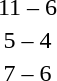<table style="text-align:center">
<tr>
<th width=200></th>
<th width=100></th>
<th width=200></th>
</tr>
<tr>
<td align=right><strong></strong></td>
<td>11 – 6</td>
<td align=left></td>
</tr>
<tr>
<td align=right><strong></strong></td>
<td>5 – 4</td>
<td align=left></td>
</tr>
<tr>
<td align=right><strong></strong></td>
<td>7 – 6</td>
<td align=left></td>
</tr>
</table>
